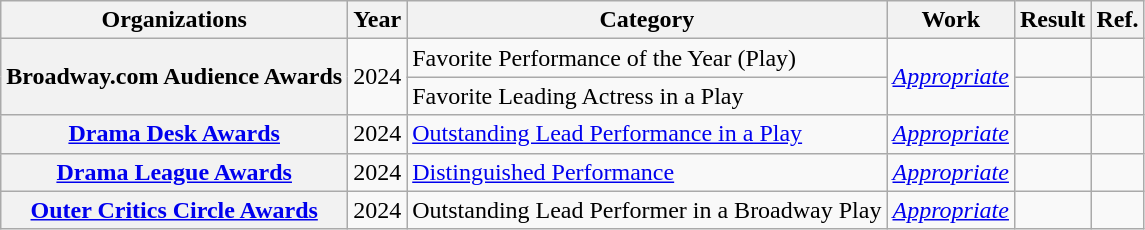<table class="wikitable sortable plainrowheaders">
<tr>
<th>Organizations</th>
<th>Year</th>
<th>Category</th>
<th>Work</th>
<th>Result</th>
<th class="unsortable">Ref.</th>
</tr>
<tr>
<th rowspan="2" scope="row">Broadway.com Audience Awards</th>
<td style="text-align:center;" rowspan="2">2024</td>
<td>Favorite Performance of the Year (Play)</td>
<td rowspan="2"><em><a href='#'>Appropriate</a></em></td>
<td></td>
<td></td>
</tr>
<tr>
<td>Favorite Leading Actress in a Play</td>
<td></td>
<td></td>
</tr>
<tr>
<th rowspan="1" scope="row"><a href='#'>Drama Desk Awards</a></th>
<td style="text-align:center;">2024</td>
<td><a href='#'>Outstanding Lead Performance in a Play</a></td>
<td><em><a href='#'>Appropriate</a></em></td>
<td></td>
<td style="text-align:center;"></td>
</tr>
<tr>
<th rowspan="1" scope="row"><a href='#'>Drama League Awards</a></th>
<td style="text-align:center;">2024</td>
<td><a href='#'>Distinguished Performance</a></td>
<td><em><a href='#'>Appropriate</a></em></td>
<td></td>
<td style="text-align:center;"></td>
</tr>
<tr>
<th rowspan="1" scope="row"><a href='#'>Outer Critics Circle Awards</a></th>
<td style="text-align:center;">2024</td>
<td>Outstanding Lead Performer in a Broadway Play</td>
<td><em><a href='#'>Appropriate</a></em></td>
<td></td>
<td style="text-align:center;"></td>
</tr>
</table>
